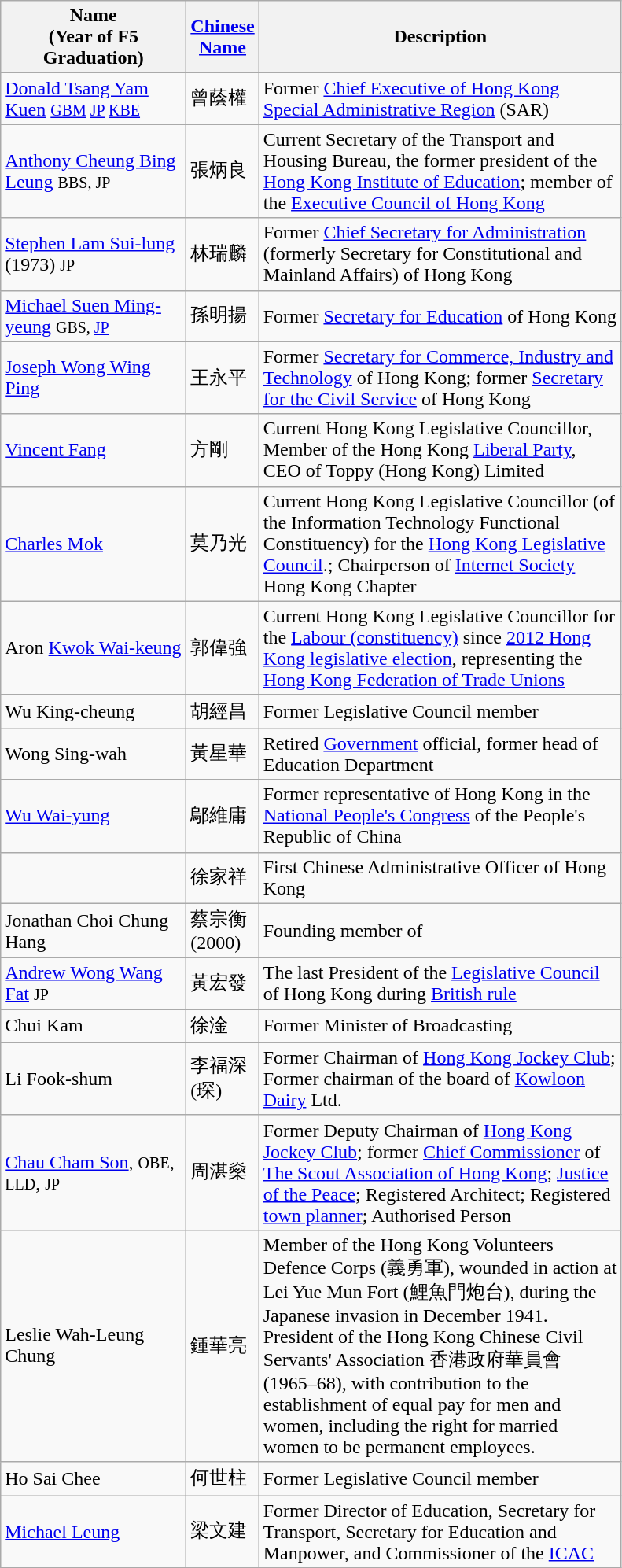<table class="wikitable">
<tr>
<th scope="col" style="width: 150px;">Name<br>(Year of F5 Graduation)</th>
<th scope="col" style="width: 50px;"><a href='#'>Chinese Name</a></th>
<th scope="col" style="width: 300px;">Description</th>
</tr>
<tr>
<td><a href='#'>Donald Tsang Yam Kuen</a> <small><a href='#'>GBM</a> <a href='#'>JP</a> <a href='#'>KBE</a></small></td>
<td>曾蔭權</td>
<td>Former <a href='#'>Chief Executive of Hong Kong</a> <a href='#'>Special Administrative Region</a> (SAR)</td>
</tr>
<tr>
<td><a href='#'>Anthony Cheung Bing Leung</a> <small>BBS, JP</small></td>
<td>張炳良</td>
<td>Current Secretary of the Transport and Housing Bureau, the former president of the <a href='#'>Hong Kong Institute of Education</a>; member of the <a href='#'>Executive Council of Hong Kong</a></td>
</tr>
<tr>
<td><a href='#'>Stephen Lam Sui-lung</a> (1973) <small>JP</small></td>
<td>林瑞麟</td>
<td>Former <a href='#'>Chief Secretary for Administration</a> (formerly Secretary for Constitutional and Mainland Affairs) of Hong Kong</td>
</tr>
<tr>
<td><a href='#'>Michael Suen Ming-yeung</a> <small> GBS, <a href='#'>JP</a></small></td>
<td>孫明揚</td>
<td>Former <a href='#'>Secretary for Education</a> of Hong Kong</td>
</tr>
<tr>
<td><a href='#'>Joseph Wong Wing Ping</a></td>
<td>王永平</td>
<td>Former <a href='#'>Secretary for Commerce, Industry and Technology</a> of Hong Kong; former <a href='#'>Secretary for the Civil Service</a> of Hong Kong</td>
</tr>
<tr>
<td><a href='#'>Vincent Fang</a></td>
<td>方剛</td>
<td>Current Hong Kong Legislative Councillor, Member of the Hong Kong <a href='#'>Liberal Party</a>, CEO of Toppy (Hong Kong) Limited</td>
</tr>
<tr>
<td><a href='#'>Charles Mok</a></td>
<td>莫乃光</td>
<td>Current Hong Kong Legislative Councillor (of the Information Technology Functional Constituency) for the <a href='#'>Hong Kong Legislative Council</a>.; Chairperson of <a href='#'>Internet Society</a> Hong Kong Chapter</td>
</tr>
<tr>
<td>Aron <a href='#'>Kwok Wai-keung</a></td>
<td>郭偉強</td>
<td>Current Hong Kong Legislative Councillor for the <a href='#'>Labour (constituency)</a> since <a href='#'>2012 Hong Kong legislative election</a>, representing the <a href='#'>Hong Kong Federation of Trade Unions</a></td>
</tr>
<tr>
<td>Wu King-cheung</td>
<td>胡經昌</td>
<td>Former Legislative Council member</td>
</tr>
<tr>
<td>Wong Sing-wah</td>
<td>黃星華</td>
<td>Retired <a href='#'>Government</a> official, former head of Education Department</td>
</tr>
<tr>
<td><a href='#'>Wu Wai-yung</a></td>
<td>鄔維庸</td>
<td>Former representative of Hong Kong in the <a href='#'>National People's Congress</a> of the People's Republic of China</td>
</tr>
<tr>
<td></td>
<td>徐家祥</td>
<td>First Chinese Administrative Officer of Hong Kong</td>
</tr>
<tr>
<td>Jonathan Choi Chung Hang</td>
<td>蔡宗衡 (2000)</td>
<td>Founding member of </td>
</tr>
<tr>
<td><a href='#'>Andrew Wong Wang Fat</a> <small>JP</small></td>
<td>黃宏發</td>
<td>The last President of the <a href='#'>Legislative Council</a> of Hong Kong during <a href='#'>British rule</a></td>
</tr>
<tr>
<td>Chui Kam</td>
<td>徐淦</td>
<td>Former Minister of Broadcasting</td>
</tr>
<tr>
<td>Li Fook-shum</td>
<td>李福深(琛)</td>
<td>Former Chairman of <a href='#'>Hong Kong Jockey Club</a>; Former chairman of the board of <a href='#'>Kowloon Dairy</a> Ltd.</td>
</tr>
<tr>
<td><a href='#'>Chau Cham Son</a>, <small>OBE</small>, <small>LLD</small>, <small>JP</small></td>
<td>周湛燊</td>
<td>Former Deputy Chairman of <a href='#'>Hong Kong Jockey Club</a>; former <a href='#'>Chief Commissioner</a> of <a href='#'>The Scout Association of Hong Kong</a>; <a href='#'>Justice of the Peace</a>; Registered Architect; Registered <a href='#'>town planner</a>; Authorised Person</td>
</tr>
<tr>
<td>Leslie Wah-Leung Chung</td>
<td>鍾華亮</td>
<td>Member of the Hong Kong Volunteers Defence Corps (義勇軍), wounded in action at Lei Yue Mun Fort (鯉魚門炮台), during the Japanese invasion in December 1941. President of the Hong Kong Chinese Civil Servants' Association 香港政府華員會 (1965–68), with contribution to the establishment of equal pay for men and women, including the right for married women to be permanent employees.</td>
</tr>
<tr>
<td>Ho Sai Chee</td>
<td>何世柱</td>
<td>Former Legislative Council member</td>
</tr>
<tr>
<td><a href='#'>Michael Leung</a></td>
<td>梁文建</td>
<td>Former Director of Education, Secretary for Transport, Secretary for Education and Manpower, and Commissioner of the <a href='#'>ICAC</a></td>
</tr>
</table>
